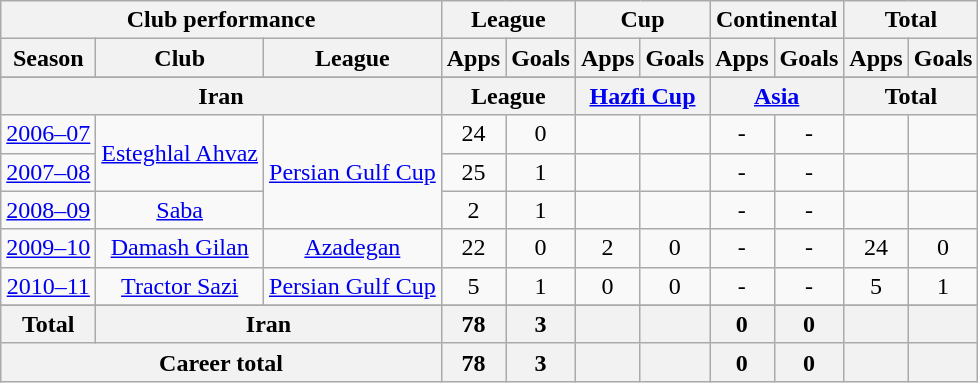<table class="wikitable" style="text-align:center">
<tr>
<th colspan=3>Club performance</th>
<th colspan=2>League</th>
<th colspan=2>Cup</th>
<th colspan=2>Continental</th>
<th colspan=2>Total</th>
</tr>
<tr>
<th>Season</th>
<th>Club</th>
<th>League</th>
<th>Apps</th>
<th>Goals</th>
<th>Apps</th>
<th>Goals</th>
<th>Apps</th>
<th>Goals</th>
<th>Apps</th>
<th>Goals</th>
</tr>
<tr>
</tr>
<tr>
<th colspan=3>Iran</th>
<th colspan=2>League</th>
<th colspan=2><a href='#'>Hazfi Cup</a></th>
<th colspan=2><a href='#'>Asia</a></th>
<th colspan=2>Total</th>
</tr>
<tr>
<td><a href='#'>2006–07</a></td>
<td rowspan="2"><a href='#'>Esteghlal Ahvaz</a></td>
<td rowspan="3"><a href='#'>Persian Gulf Cup</a></td>
<td>24</td>
<td>0</td>
<td></td>
<td></td>
<td>-</td>
<td>-</td>
<td></td>
<td></td>
</tr>
<tr>
<td><a href='#'>2007–08</a></td>
<td>25</td>
<td>1</td>
<td></td>
<td></td>
<td>-</td>
<td>-</td>
<td></td>
<td></td>
</tr>
<tr>
<td><a href='#'>2008–09</a></td>
<td rowspan="1"><a href='#'>Saba</a></td>
<td>2</td>
<td>1</td>
<td></td>
<td></td>
<td>-</td>
<td>-</td>
<td></td>
<td></td>
</tr>
<tr>
<td><a href='#'>2009–10</a></td>
<td rowspan="1"><a href='#'>Damash Gilan</a></td>
<td rowspan="1"><a href='#'>Azadegan</a></td>
<td>22</td>
<td>0</td>
<td>2</td>
<td>0</td>
<td>-</td>
<td>-</td>
<td>24</td>
<td>0</td>
</tr>
<tr>
<td><a href='#'>2010–11</a></td>
<td rowspan="1"><a href='#'>Tractor Sazi</a></td>
<td rowspan="1"><a href='#'>Persian Gulf Cup</a></td>
<td>5</td>
<td>1</td>
<td>0</td>
<td>0</td>
<td>-</td>
<td>-</td>
<td>5</td>
<td>1</td>
</tr>
<tr>
</tr>
<tr>
<th rowspan=1>Total</th>
<th colspan=2>Iran</th>
<th>78</th>
<th>3</th>
<th></th>
<th></th>
<th>0</th>
<th>0</th>
<th></th>
<th></th>
</tr>
<tr>
<th colspan=3>Career total</th>
<th>78</th>
<th>3</th>
<th></th>
<th></th>
<th>0</th>
<th>0</th>
<th></th>
<th></th>
</tr>
</table>
